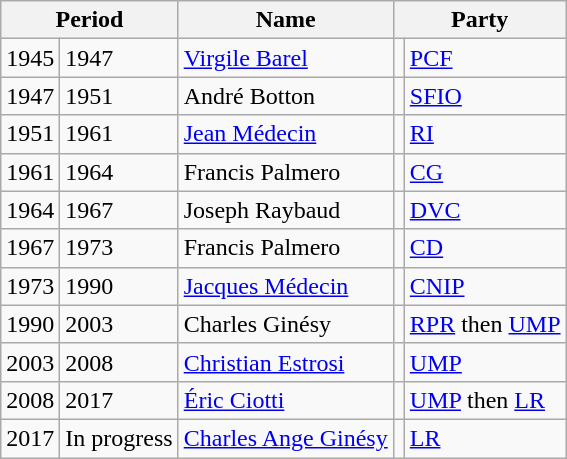<table class="wikitable">
<tr>
<th colspan="2">Period</th>
<th>Name</th>
<th colspan="2">Party</th>
</tr>
<tr>
<td>1945</td>
<td>1947</td>
<td><a href='#'>Virgile Barel</a></td>
<td></td>
<td><a href='#'>PCF</a></td>
</tr>
<tr>
<td>1947</td>
<td>1951</td>
<td>André Botton</td>
<td></td>
<td><a href='#'>SFIO</a></td>
</tr>
<tr>
<td>1951</td>
<td>1961</td>
<td><a href='#'>Jean Médecin</a></td>
<td></td>
<td><a href='#'>RI</a></td>
</tr>
<tr>
<td>1961</td>
<td>1964</td>
<td>Francis Palmero</td>
<td></td>
<td><a href='#'>CG</a></td>
</tr>
<tr>
<td>1964</td>
<td>1967</td>
<td>Joseph Raybaud</td>
<td></td>
<td><a href='#'>DVC</a></td>
</tr>
<tr>
<td>1967</td>
<td>1973</td>
<td>Francis Palmero</td>
<td></td>
<td><a href='#'>CD</a></td>
</tr>
<tr>
<td>1973</td>
<td>1990</td>
<td><a href='#'>Jacques Médecin</a></td>
<td></td>
<td><a href='#'>CNIP</a></td>
</tr>
<tr>
<td>1990</td>
<td>2003</td>
<td>Charles Ginésy</td>
<td></td>
<td><a href='#'>RPR</a> then <a href='#'>UMP</a></td>
</tr>
<tr>
<td>2003</td>
<td>2008</td>
<td><a href='#'>Christian Estrosi</a></td>
<td></td>
<td><a href='#'>UMP</a></td>
</tr>
<tr>
<td>2008</td>
<td>2017</td>
<td><a href='#'>Éric Ciotti</a></td>
<td></td>
<td><a href='#'>UMP</a> then <a href='#'>LR</a></td>
</tr>
<tr>
<td>2017</td>
<td>In progress</td>
<td><a href='#'>Charles Ange Ginésy</a></td>
<td></td>
<td><a href='#'>LR</a></td>
</tr>
</table>
